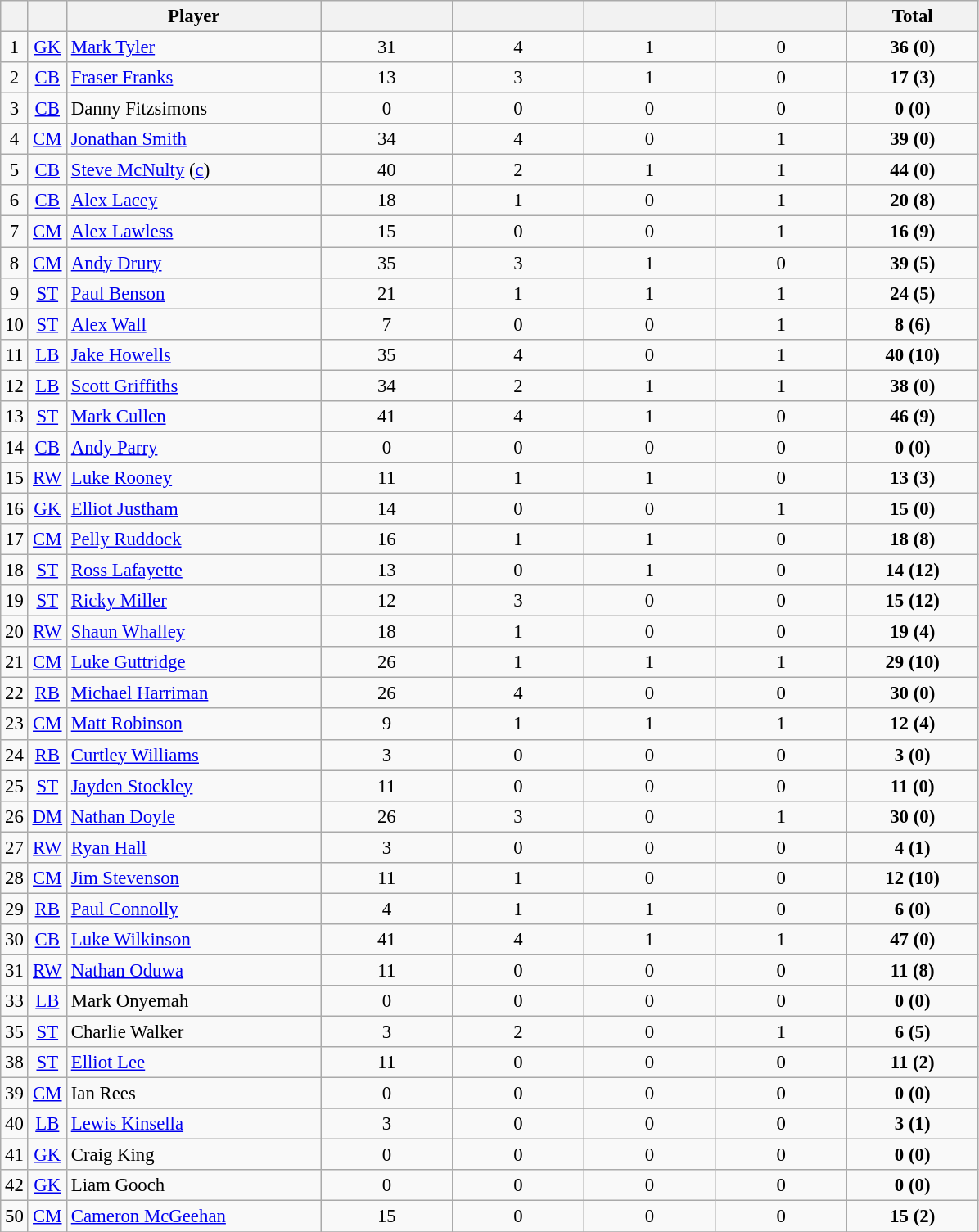<table class="wikitable sortable" style="font-size: 95%; text-align: center;">
<tr>
<th width=10></th>
<th width=10></th>
<th width=200>Player</th>
<th width=100></th>
<th width=100></th>
<th width=100></th>
<th width=100></th>
<th width=100>Total</th>
</tr>
<tr>
<td>1</td>
<td><a href='#'>GK</a></td>
<td align=left> <a href='#'>Mark Tyler</a></td>
<td>31</td>
<td>4</td>
<td>1</td>
<td>0</td>
<td><strong>36 (0)</strong></td>
</tr>
<tr>
<td>2</td>
<td><a href='#'>CB</a></td>
<td align=left> <a href='#'>Fraser Franks</a></td>
<td>13</td>
<td>3</td>
<td>1</td>
<td>0</td>
<td><strong>17 (3)</strong></td>
</tr>
<tr>
<td>3</td>
<td><a href='#'>CB</a></td>
<td align=left> Danny Fitzsimons</td>
<td>0</td>
<td>0</td>
<td>0</td>
<td>0</td>
<td><strong>0 (0)</strong></td>
</tr>
<tr>
<td>4</td>
<td><a href='#'>CM</a></td>
<td align=left> <a href='#'>Jonathan Smith</a></td>
<td>34</td>
<td>4</td>
<td>0</td>
<td>1</td>
<td><strong>39 (0)</strong></td>
</tr>
<tr>
<td>5</td>
<td><a href='#'>CB</a></td>
<td align=left> <a href='#'>Steve McNulty</a> (<a href='#'>c</a>)</td>
<td>40</td>
<td>2</td>
<td>1</td>
<td>1</td>
<td><strong>44 (0)</strong></td>
</tr>
<tr>
<td>6</td>
<td><a href='#'>CB</a></td>
<td align=left> <a href='#'>Alex Lacey</a></td>
<td>18</td>
<td>1</td>
<td>0</td>
<td>1</td>
<td><strong>20 (8)</strong></td>
</tr>
<tr>
<td>7</td>
<td><a href='#'>CM</a></td>
<td align=left> <a href='#'>Alex Lawless</a></td>
<td>15</td>
<td>0</td>
<td>0</td>
<td>1</td>
<td><strong>16 (9)</strong></td>
</tr>
<tr>
<td>8</td>
<td><a href='#'>CM</a></td>
<td align=left> <a href='#'>Andy Drury</a></td>
<td>35</td>
<td>3</td>
<td>1</td>
<td>0</td>
<td><strong>39 (5)</strong></td>
</tr>
<tr>
<td>9</td>
<td><a href='#'>ST</a></td>
<td align=left> <a href='#'>Paul Benson</a></td>
<td>21</td>
<td>1</td>
<td>1</td>
<td>1</td>
<td><strong>24 (5)</strong></td>
</tr>
<tr>
<td>10</td>
<td><a href='#'>ST</a></td>
<td align=left> <a href='#'>Alex Wall</a></td>
<td>7</td>
<td>0</td>
<td>0</td>
<td>1</td>
<td><strong>8 (6)</strong></td>
</tr>
<tr>
<td>11</td>
<td><a href='#'>LB</a></td>
<td align=left> <a href='#'>Jake Howells</a></td>
<td>35</td>
<td>4</td>
<td>0</td>
<td>1</td>
<td><strong>40 (10)</strong></td>
</tr>
<tr>
<td>12</td>
<td><a href='#'>LB</a></td>
<td align=left> <a href='#'>Scott Griffiths</a></td>
<td>34</td>
<td>2</td>
<td>1</td>
<td>1</td>
<td><strong>38 (0)</strong></td>
</tr>
<tr>
<td>13</td>
<td><a href='#'>ST</a></td>
<td align=left> <a href='#'>Mark Cullen</a></td>
<td>41</td>
<td>4</td>
<td>1</td>
<td>0</td>
<td><strong>46 (9)</strong></td>
</tr>
<tr>
<td>14</td>
<td><a href='#'>CB</a></td>
<td align=left> <a href='#'>Andy Parry</a></td>
<td>0</td>
<td>0</td>
<td>0</td>
<td>0</td>
<td><strong>0 (0)</strong></td>
</tr>
<tr>
<td>15</td>
<td><a href='#'>RW</a></td>
<td align=left> <a href='#'>Luke Rooney</a></td>
<td>11</td>
<td>1</td>
<td>1</td>
<td>0</td>
<td><strong>13 (3)</strong></td>
</tr>
<tr>
<td>16</td>
<td><a href='#'>GK</a></td>
<td align=left> <a href='#'>Elliot Justham</a></td>
<td>14</td>
<td>0</td>
<td>0</td>
<td>1</td>
<td><strong>15 (0)</strong></td>
</tr>
<tr>
<td>17</td>
<td><a href='#'>CM</a></td>
<td align=left> <a href='#'>Pelly Ruddock</a></td>
<td>16</td>
<td>1</td>
<td>1</td>
<td>0</td>
<td><strong>18 (8)</strong></td>
</tr>
<tr>
<td>18</td>
<td><a href='#'>ST</a></td>
<td align=left> <a href='#'>Ross Lafayette</a></td>
<td>13</td>
<td>0</td>
<td>1</td>
<td>0</td>
<td><strong>14 (12)</strong></td>
</tr>
<tr>
<td>19</td>
<td><a href='#'>ST</a></td>
<td align=left> <a href='#'>Ricky Miller</a></td>
<td>12</td>
<td>3</td>
<td>0</td>
<td>0</td>
<td><strong>15 (12)</strong></td>
</tr>
<tr>
<td>20</td>
<td><a href='#'>RW</a></td>
<td align=left> <a href='#'>Shaun Whalley</a></td>
<td>18</td>
<td>1</td>
<td>0</td>
<td>0</td>
<td><strong>19 (4)</strong></td>
</tr>
<tr>
<td>21</td>
<td><a href='#'>CM</a></td>
<td align=left> <a href='#'>Luke Guttridge</a></td>
<td>26</td>
<td>1</td>
<td>1</td>
<td>1</td>
<td><strong>29 (10)</strong></td>
</tr>
<tr>
<td>22</td>
<td><a href='#'>RB</a></td>
<td align=left> <a href='#'>Michael Harriman</a></td>
<td>26</td>
<td>4</td>
<td>0</td>
<td>0</td>
<td><strong>30 (0)</strong></td>
</tr>
<tr>
<td>23</td>
<td><a href='#'>CM</a></td>
<td align=left> <a href='#'>Matt Robinson</a></td>
<td>9</td>
<td>1</td>
<td>1</td>
<td>1</td>
<td><strong>12 (4)</strong></td>
</tr>
<tr>
<td>24</td>
<td><a href='#'>RB</a></td>
<td align=left> <a href='#'>Curtley Williams</a></td>
<td>3</td>
<td>0</td>
<td>0</td>
<td>0</td>
<td><strong>3 (0)</strong></td>
</tr>
<tr>
<td>25</td>
<td><a href='#'>ST</a></td>
<td align=left> <a href='#'>Jayden Stockley</a></td>
<td>11</td>
<td>0</td>
<td>0</td>
<td>0</td>
<td><strong>11 (0)</strong></td>
</tr>
<tr>
<td>26</td>
<td><a href='#'>DM</a></td>
<td align=left> <a href='#'>Nathan Doyle</a></td>
<td>26</td>
<td>3</td>
<td>0</td>
<td>1</td>
<td><strong>30 (0)</strong></td>
</tr>
<tr>
<td>27</td>
<td><a href='#'>RW</a></td>
<td align=left> <a href='#'>Ryan Hall</a></td>
<td>3</td>
<td>0</td>
<td>0</td>
<td>0</td>
<td><strong>4 (1)</strong></td>
</tr>
<tr>
<td>28</td>
<td><a href='#'>CM</a></td>
<td align=left> <a href='#'>Jim Stevenson</a></td>
<td>11</td>
<td>1</td>
<td>0</td>
<td>0</td>
<td><strong>12 (10)</strong></td>
</tr>
<tr>
<td>29</td>
<td><a href='#'>RB</a></td>
<td align=left> <a href='#'>Paul Connolly</a></td>
<td>4</td>
<td>1</td>
<td>1</td>
<td>0</td>
<td><strong>6 (0)</strong></td>
</tr>
<tr>
<td>30</td>
<td><a href='#'>CB</a></td>
<td align=left> <a href='#'>Luke Wilkinson</a></td>
<td>41</td>
<td>4</td>
<td>1</td>
<td>1</td>
<td><strong>47 (0)</strong></td>
</tr>
<tr>
<td>31</td>
<td><a href='#'>RW</a></td>
<td align=left> <a href='#'>Nathan Oduwa</a></td>
<td>11</td>
<td>0</td>
<td>0</td>
<td>0</td>
<td><strong>11 (8)</strong></td>
</tr>
<tr>
<td>33</td>
<td><a href='#'>LB</a></td>
<td align=left> Mark Onyemah</td>
<td>0</td>
<td>0</td>
<td>0</td>
<td>0</td>
<td><strong>0 (0)</strong></td>
</tr>
<tr>
<td>35</td>
<td><a href='#'>ST</a></td>
<td align=left> Charlie Walker</td>
<td>3</td>
<td>2</td>
<td>0</td>
<td>1</td>
<td><strong>6 (5)</strong></td>
</tr>
<tr>
<td>38</td>
<td><a href='#'>ST</a></td>
<td align=left> <a href='#'>Elliot Lee</a></td>
<td>11</td>
<td>0</td>
<td>0</td>
<td>0</td>
<td><strong>11 (2)</strong></td>
</tr>
<tr>
<td>39</td>
<td><a href='#'>CM</a></td>
<td align=left> Ian Rees</td>
<td>0</td>
<td>0</td>
<td>0</td>
<td>0</td>
<td><strong>0 (0)</strong></td>
</tr>
<tr>
</tr>
<tr>
<td>40</td>
<td><a href='#'>LB</a></td>
<td align=left> <a href='#'>Lewis Kinsella</a></td>
<td>3</td>
<td>0</td>
<td>0</td>
<td>0</td>
<td><strong>3 (1)</strong></td>
</tr>
<tr>
<td>41</td>
<td><a href='#'>GK</a></td>
<td align=left> Craig King</td>
<td>0</td>
<td>0</td>
<td>0</td>
<td>0</td>
<td><strong>0 (0)</strong></td>
</tr>
<tr>
<td>42</td>
<td><a href='#'>GK</a></td>
<td align=left> Liam Gooch</td>
<td>0</td>
<td>0</td>
<td>0</td>
<td>0</td>
<td><strong>0 (0)</strong></td>
</tr>
<tr>
<td>50</td>
<td><a href='#'>CM</a></td>
<td align=left> <a href='#'>Cameron McGeehan</a></td>
<td>15</td>
<td>0</td>
<td>0</td>
<td>0</td>
<td><strong>15 (2)</strong></td>
</tr>
<tr>
</tr>
</table>
